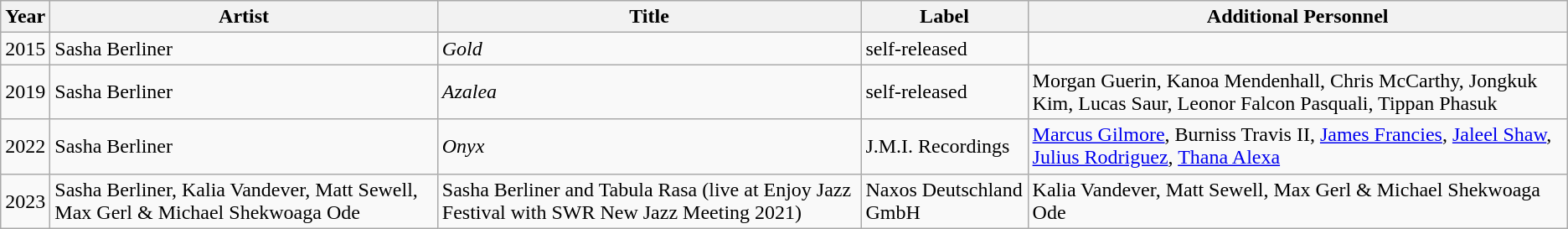<table class="wikitable sortable">
<tr>
<th>Year</th>
<th>Artist</th>
<th>Title</th>
<th>Label</th>
<th>Additional Personnel</th>
</tr>
<tr>
<td>2015</td>
<td>Sasha Berliner</td>
<td><em>Gold</em></td>
<td>self-released</td>
<td></td>
</tr>
<tr>
<td>2019</td>
<td>Sasha Berliner</td>
<td><em>Azalea</em></td>
<td>self-released</td>
<td>Morgan Guerin, Kanoa Mendenhall, Chris McCarthy, Jongkuk Kim, Lucas Saur, Leonor Falcon Pasquali, Tippan Phasuk</td>
</tr>
<tr>
<td>2022</td>
<td>Sasha Berliner</td>
<td><em>Onyx</em></td>
<td>J.M.I. Recordings</td>
<td><a href='#'>Marcus Gilmore</a>, Burniss Travis II, <a href='#'>James Francies</a>, <a href='#'>Jaleel Shaw</a>, <a href='#'>Julius Rodriguez</a>, <a href='#'>Thana Alexa</a></td>
</tr>
<tr>
<td>2023</td>
<td>Sasha Berliner, Kalia Vandever, Matt Sewell, Max Gerl & Michael Shekwoaga Ode</td>
<td>Sasha Berliner and Tabula Rasa (live at Enjoy Jazz Festival with SWR New Jazz Meeting 2021)</td>
<td>Naxos Deutschland GmbH</td>
<td>Kalia Vandever, Matt Sewell, Max Gerl & Michael Shekwoaga Ode</td>
</tr>
</table>
